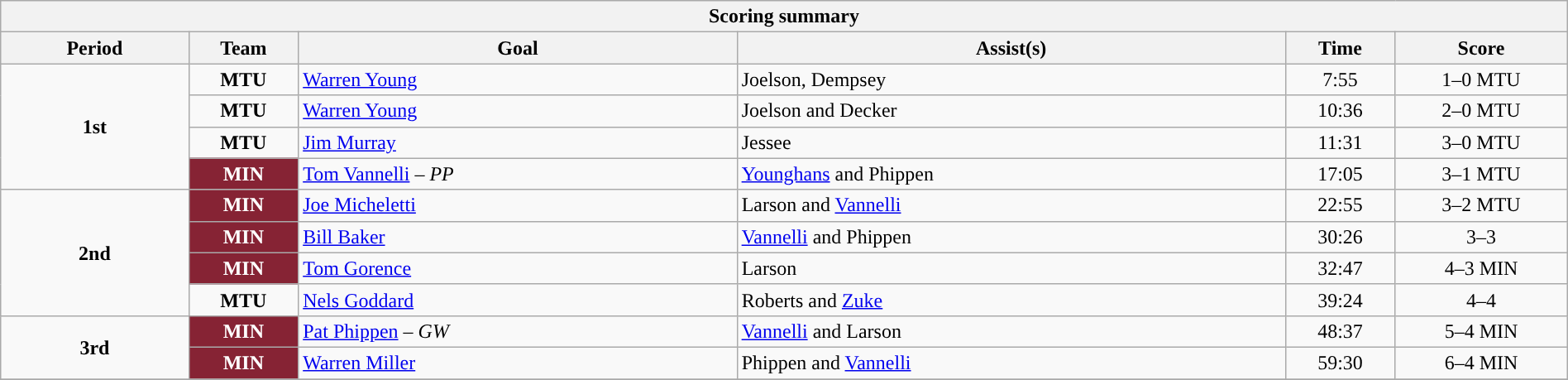<table style="width:100%;" class="wikitable">
<tr>
<th colspan=6>Scoring summary</th>
</tr>
<tr>
<th style="width:12%;">Period</th>
<th style="width:7%;">Team</th>
<th style="width:28%;">Goal</th>
<th style="width:35%;">Assist(s)</th>
<th style="width:7%;">Time</th>
<th style="width:11%;">Score</th>
</tr>
<tr>
<td style="text-align:center;" rowspan="4"><strong>1st</strong></td>
<td align=center><strong>MTU</strong></td>
<td><a href='#'>Warren Young</a></td>
<td>Joelson, Dempsey</td>
<td align=center>7:55</td>
<td align=center>1–0 MTU</td>
</tr>
<tr>
<td align=center><strong>MTU</strong></td>
<td><a href='#'>Warren Young</a></td>
<td>Joelson and Decker</td>
<td align=center>10:36</td>
<td align=center>2–0 MTU</td>
</tr>
<tr>
<td align=center><strong>MTU</strong></td>
<td><a href='#'>Jim Murray</a></td>
<td>Jessee</td>
<td align=center>11:31</td>
<td align=center>3–0 MTU</td>
</tr>
<tr>
<td align=center style="color:white; background:#862334; "><strong>MIN</strong></td>
<td><a href='#'>Tom Vannelli</a> – <em>PP</em></td>
<td><a href='#'>Younghans</a> and Phippen</td>
<td align=center>17:05</td>
<td align=center>3–1 MTU</td>
</tr>
<tr>
<td style="text-align:center;" rowspan="4"><strong>2nd</strong></td>
<td align=center style="color:white; background:#862334; "><strong>MIN</strong></td>
<td><a href='#'>Joe Micheletti</a></td>
<td>Larson and <a href='#'>Vannelli</a></td>
<td align=center>22:55</td>
<td align=center>3–2 MTU</td>
</tr>
<tr>
<td align=center style="color:white; background:#862334; "><strong>MIN</strong></td>
<td><a href='#'>Bill Baker</a></td>
<td><a href='#'>Vannelli</a> and Phippen</td>
<td align=center>30:26</td>
<td align=center>3–3</td>
</tr>
<tr>
<td align=center style="color:white; background:#862334; "><strong>MIN</strong></td>
<td><a href='#'>Tom Gorence</a></td>
<td>Larson</td>
<td align=center>32:47</td>
<td align=center>4–3 MIN</td>
</tr>
<tr>
<td align=center><strong>MTU</strong></td>
<td><a href='#'>Nels Goddard</a></td>
<td>Roberts and <a href='#'>Zuke</a></td>
<td align=center>39:24</td>
<td align=center>4–4</td>
</tr>
<tr>
<td style="text-align:center;" rowspan="2"><strong>3rd</strong></td>
<td align=center style="color:white; background:#862334; "><strong>MIN</strong></td>
<td><a href='#'>Pat Phippen</a> – <em>GW</em></td>
<td><a href='#'>Vannelli</a> and Larson</td>
<td align=center>48:37</td>
<td align=center>5–4 MIN</td>
</tr>
<tr>
<td align=center style="color:white; background:#862334; "><strong>MIN</strong></td>
<td><a href='#'>Warren Miller</a></td>
<td>Phippen and <a href='#'>Vannelli</a></td>
<td align=center>59:30</td>
<td align=center>6–4 MIN</td>
</tr>
<tr>
</tr>
</table>
